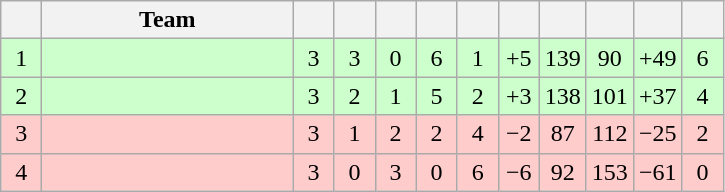<table class=wikitable style="text-align: center;">
<tr>
<th style="width: 20px;"></th>
<th style="width: 160px;">Team</th>
<th style="width: 20px;"></th>
<th style="width: 20px;"></th>
<th style="width: 20px;"></th>
<th style="width: 20px;"></th>
<th style="width: 20px;"></th>
<th style="width: 20px;"></th>
<th style="width: 20px;"></th>
<th style="width: 20px;"></th>
<th style="width: 20px;"></th>
<th style="width: 20px;"></th>
</tr>
<tr style="background: #CCFFCC;">
<td>1</td>
<td style="text-align: left;"></td>
<td>3</td>
<td>3</td>
<td>0</td>
<td>6</td>
<td>1</td>
<td>+5</td>
<td>139</td>
<td>90</td>
<td>+49</td>
<td>6</td>
</tr>
<tr style="background: #CCFFCC;">
<td>2</td>
<td style="text-align: left;"></td>
<td>3</td>
<td>2</td>
<td>1</td>
<td>5</td>
<td>2</td>
<td>+3</td>
<td>138</td>
<td>101</td>
<td>+37</td>
<td>4</td>
</tr>
<tr style="background: #FFCCCC;">
<td>3</td>
<td style="text-align: left;"></td>
<td>3</td>
<td>1</td>
<td>2</td>
<td>2</td>
<td>4</td>
<td>−2</td>
<td>87</td>
<td>112</td>
<td>−25</td>
<td>2</td>
</tr>
<tr style="background: #FFCCCC;">
<td>4</td>
<td style="text-align: left;"></td>
<td>3</td>
<td>0</td>
<td>3</td>
<td>0</td>
<td>6</td>
<td>−6</td>
<td>92</td>
<td>153</td>
<td>−61</td>
<td>0</td>
</tr>
</table>
